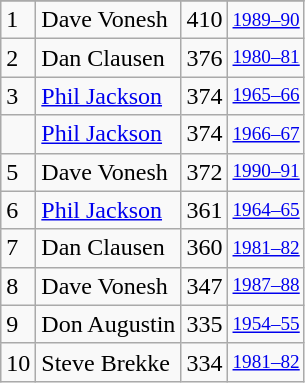<table class="wikitable">
<tr>
</tr>
<tr>
<td>1</td>
<td>Dave Vonesh</td>
<td>410</td>
<td style="font-size:80%;"><a href='#'>1989–90</a></td>
</tr>
<tr>
<td>2</td>
<td>Dan Clausen</td>
<td>376</td>
<td style="font-size:80%;"><a href='#'>1980–81</a></td>
</tr>
<tr>
<td>3</td>
<td><a href='#'>Phil Jackson</a></td>
<td>374</td>
<td style="font-size:80%;"><a href='#'>1965–66</a></td>
</tr>
<tr>
<td></td>
<td><a href='#'>Phil Jackson</a></td>
<td>374</td>
<td style="font-size:80%;"><a href='#'>1966–67</a></td>
</tr>
<tr>
<td>5</td>
<td>Dave Vonesh</td>
<td>372</td>
<td style="font-size:80%;"><a href='#'>1990–91</a></td>
</tr>
<tr>
<td>6</td>
<td><a href='#'>Phil Jackson</a></td>
<td>361</td>
<td style="font-size:80%;"><a href='#'>1964–65</a></td>
</tr>
<tr>
<td>7</td>
<td>Dan Clausen</td>
<td>360</td>
<td style="font-size:80%;"><a href='#'>1981–82</a></td>
</tr>
<tr>
<td>8</td>
<td>Dave Vonesh</td>
<td>347</td>
<td style="font-size:80%;"><a href='#'>1987–88</a></td>
</tr>
<tr>
<td>9</td>
<td>Don Augustin</td>
<td>335</td>
<td style="font-size:80%;"><a href='#'>1954–55</a></td>
</tr>
<tr>
<td>10</td>
<td>Steve Brekke</td>
<td>334</td>
<td style="font-size:80%;"><a href='#'>1981–82</a></td>
</tr>
</table>
